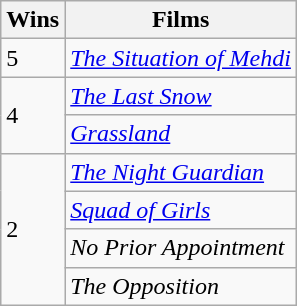<table class="wikitable">
<tr>
<th>Wins</th>
<th>Films</th>
</tr>
<tr>
<td>5</td>
<td><em><a href='#'>The Situation of Mehdi</a></em></td>
</tr>
<tr>
<td rowspan="2">4</td>
<td><em><a href='#'>The Last Snow</a></em></td>
</tr>
<tr>
<td><em><a href='#'>Grassland</a></em></td>
</tr>
<tr>
<td rowspan="4">2</td>
<td><em><a href='#'>The Night Guardian</a></em></td>
</tr>
<tr>
<td><em><a href='#'>Squad of Girls</a></em></td>
</tr>
<tr>
<td><em>No Prior Appointment</em></td>
</tr>
<tr>
<td><em>The Opposition</em></td>
</tr>
</table>
